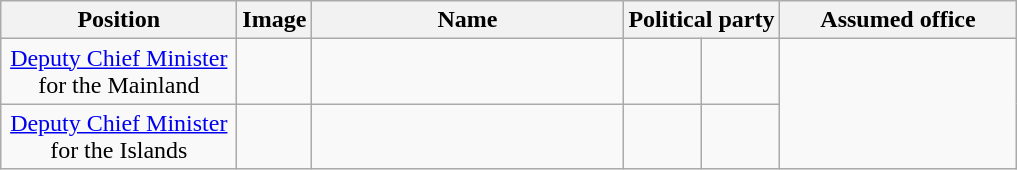<table class="wikitable sortable" style="text-align: center;">
<tr>
<th width="150px">Position</th>
<th>Image</th>
<th width="200px">Name</th>
<th colspan="2">Political party</th>
<th width="150px">Assumed office</th>
</tr>
<tr>
<td><a href='#'>Deputy Chief Minister</a> for the Mainland</td>
<td></td>
<td></td>
<td></td>
<td></td>
</tr>
<tr>
<td><a href='#'>Deputy Chief Minister</a> for the Islands</td>
<td></td>
<td></td>
<td></td>
<td></td>
</tr>
</table>
